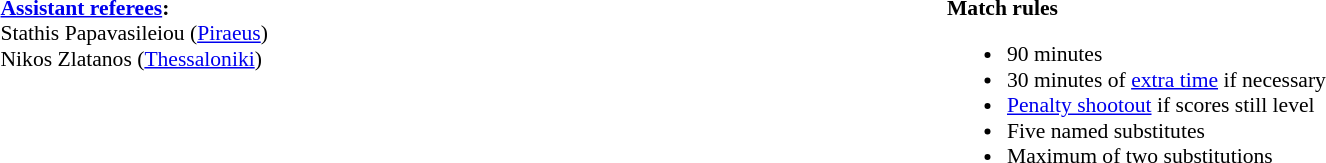<table width=100% style="font-size: 90%">
<tr>
<td width=50% valign=top><br><strong><a href='#'>Assistant referees</a>:</strong>
<br>Stathis Papavasileiou (<a href='#'>Piraeus</a>)
<br>Nikos Zlatanos (<a href='#'>Thessaloniki</a>)</td>
<td width=50% valign=top><br><strong>Match rules</strong><ul><li>90 minutes</li><li>30 minutes of <a href='#'>extra time</a> if necessary</li><li><a href='#'>Penalty shootout</a> if scores still level</li><li>Five named substitutes</li><li>Maximum of two substitutions</li></ul></td>
</tr>
</table>
